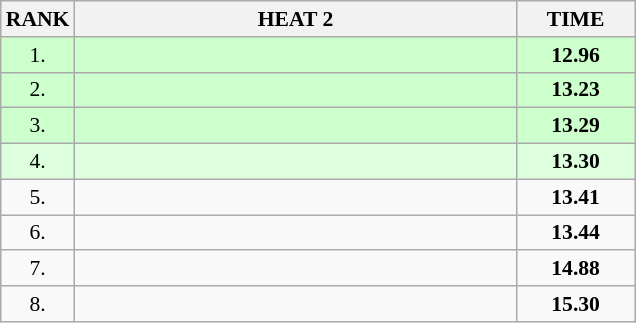<table class="wikitable" style="border-collapse: collapse; font-size: 90%;">
<tr>
<th>RANK</th>
<th style="width: 20em">HEAT 2</th>
<th style="width: 5em">TIME</th>
</tr>
<tr style="background:#ccffcc;">
<td align="center">1.</td>
<td></td>
<td align="center"><strong>12.96</strong></td>
</tr>
<tr style="background:#ccffcc;">
<td align="center">2.</td>
<td></td>
<td align="center"><strong>13.23</strong></td>
</tr>
<tr style="background:#ccffcc;">
<td align="center">3.</td>
<td></td>
<td align="center"><strong>13.29</strong></td>
</tr>
<tr style="background:#ddffdd;">
<td align="center">4.</td>
<td></td>
<td align="center"><strong>13.30</strong></td>
</tr>
<tr>
<td align="center">5.</td>
<td></td>
<td align="center"><strong>13.41</strong></td>
</tr>
<tr>
<td align="center">6.</td>
<td></td>
<td align="center"><strong>13.44</strong></td>
</tr>
<tr>
<td align="center">7.</td>
<td></td>
<td align="center"><strong>14.88</strong></td>
</tr>
<tr>
<td align="center">8.</td>
<td></td>
<td align="center"><strong>15.30</strong></td>
</tr>
</table>
